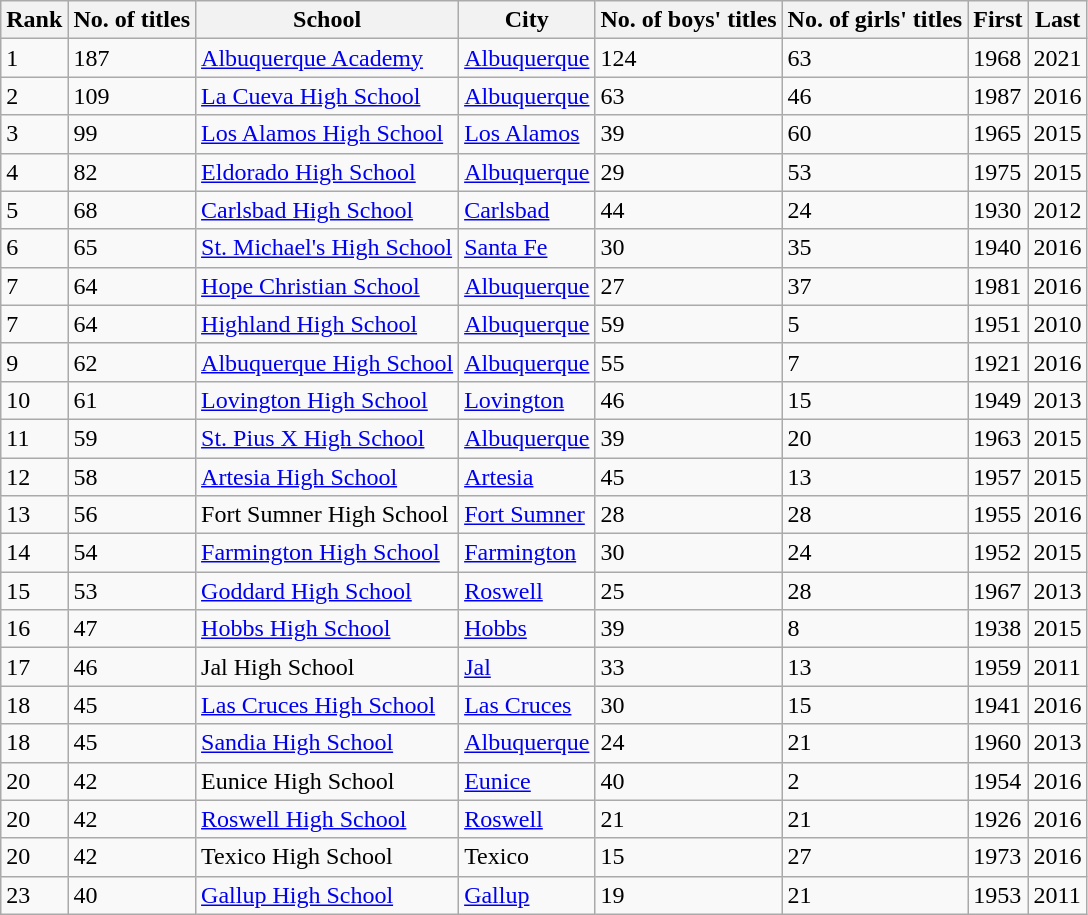<table class="wikitable">
<tr>
<th>Rank</th>
<th>No. of titles</th>
<th>School</th>
<th>City</th>
<th>No. of boys' titles</th>
<th>No. of girls' titles</th>
<th>First</th>
<th>Last</th>
</tr>
<tr>
<td>1</td>
<td>187</td>
<td><a href='#'>Albuquerque Academy</a></td>
<td><a href='#'>Albuquerque</a></td>
<td>124</td>
<td>63</td>
<td>1968</td>
<td>2021</td>
</tr>
<tr>
<td>2</td>
<td>109</td>
<td><a href='#'>La Cueva High School</a></td>
<td><a href='#'>Albuquerque</a></td>
<td>63</td>
<td>46</td>
<td>1987</td>
<td>2016</td>
</tr>
<tr>
<td>3</td>
<td>99</td>
<td><a href='#'>Los Alamos High School</a></td>
<td><a href='#'>Los Alamos</a></td>
<td>39</td>
<td>60</td>
<td>1965</td>
<td>2015</td>
</tr>
<tr>
<td>4</td>
<td>82</td>
<td><a href='#'>Eldorado High School</a></td>
<td><a href='#'>Albuquerque</a></td>
<td>29</td>
<td>53</td>
<td>1975</td>
<td>2015</td>
</tr>
<tr>
<td>5</td>
<td>68</td>
<td><a href='#'>Carlsbad High School</a></td>
<td><a href='#'>Carlsbad</a></td>
<td>44</td>
<td>24</td>
<td>1930</td>
<td>2012</td>
</tr>
<tr>
<td>6</td>
<td>65</td>
<td><a href='#'>St. Michael's High School</a></td>
<td><a href='#'>Santa Fe</a></td>
<td>30</td>
<td>35</td>
<td>1940</td>
<td>2016</td>
</tr>
<tr>
<td>7</td>
<td>64</td>
<td><a href='#'>Hope Christian School</a></td>
<td><a href='#'>Albuquerque</a></td>
<td>27</td>
<td>37</td>
<td>1981</td>
<td>2016</td>
</tr>
<tr>
<td>7</td>
<td>64</td>
<td><a href='#'>Highland High School</a></td>
<td><a href='#'>Albuquerque</a></td>
<td>59</td>
<td>5</td>
<td>1951</td>
<td>2010</td>
</tr>
<tr>
<td>9</td>
<td>62</td>
<td><a href='#'>Albuquerque High School</a></td>
<td><a href='#'>Albuquerque</a></td>
<td>55</td>
<td>7</td>
<td>1921</td>
<td>2016</td>
</tr>
<tr>
<td>10</td>
<td>61</td>
<td><a href='#'>Lovington High School</a></td>
<td><a href='#'>Lovington</a></td>
<td>46</td>
<td>15</td>
<td>1949</td>
<td>2013</td>
</tr>
<tr>
<td>11</td>
<td>59</td>
<td><a href='#'>St. Pius X High School</a></td>
<td><a href='#'>Albuquerque</a></td>
<td>39</td>
<td>20</td>
<td>1963</td>
<td>2015</td>
</tr>
<tr>
<td>12</td>
<td>58</td>
<td><a href='#'>Artesia High School</a></td>
<td><a href='#'>Artesia</a></td>
<td>45</td>
<td>13</td>
<td>1957</td>
<td>2015</td>
</tr>
<tr>
<td>13</td>
<td>56</td>
<td>Fort Sumner High School</td>
<td><a href='#'>Fort Sumner</a></td>
<td>28</td>
<td>28</td>
<td>1955</td>
<td>2016</td>
</tr>
<tr>
<td>14</td>
<td>54</td>
<td><a href='#'>Farmington High School</a></td>
<td><a href='#'>Farmington</a></td>
<td>30</td>
<td>24</td>
<td>1952</td>
<td>2015</td>
</tr>
<tr>
<td>15</td>
<td>53</td>
<td><a href='#'>Goddard High School</a></td>
<td><a href='#'>Roswell</a></td>
<td>25</td>
<td>28</td>
<td>1967</td>
<td>2013</td>
</tr>
<tr>
<td>16</td>
<td>47</td>
<td><a href='#'>Hobbs High School</a></td>
<td><a href='#'>Hobbs</a></td>
<td>39</td>
<td>8</td>
<td>1938</td>
<td>2015</td>
</tr>
<tr>
<td>17</td>
<td>46</td>
<td>Jal High School</td>
<td><a href='#'>Jal</a></td>
<td>33</td>
<td>13</td>
<td>1959</td>
<td>2011</td>
</tr>
<tr>
<td>18</td>
<td>45</td>
<td><a href='#'>Las Cruces High School</a></td>
<td><a href='#'>Las Cruces</a></td>
<td>30</td>
<td>15</td>
<td>1941</td>
<td>2016</td>
</tr>
<tr>
<td>18</td>
<td>45</td>
<td><a href='#'>Sandia High School</a></td>
<td><a href='#'>Albuquerque</a></td>
<td>24</td>
<td>21</td>
<td>1960</td>
<td>2013</td>
</tr>
<tr>
<td>20</td>
<td>42</td>
<td>Eunice High School</td>
<td><a href='#'>Eunice</a></td>
<td>40</td>
<td>2</td>
<td>1954</td>
<td>2016</td>
</tr>
<tr>
<td>20</td>
<td>42</td>
<td><a href='#'>Roswell High School</a></td>
<td><a href='#'>Roswell</a></td>
<td>21</td>
<td>21</td>
<td>1926</td>
<td>2016</td>
</tr>
<tr>
<td>20</td>
<td>42</td>
<td>Texico High School</td>
<td>Texico</td>
<td>15</td>
<td>27</td>
<td>1973</td>
<td>2016</td>
</tr>
<tr>
<td>23</td>
<td>40</td>
<td><a href='#'>Gallup High School</a></td>
<td><a href='#'>Gallup</a></td>
<td>19</td>
<td>21</td>
<td>1953</td>
<td>2011</td>
</tr>
</table>
